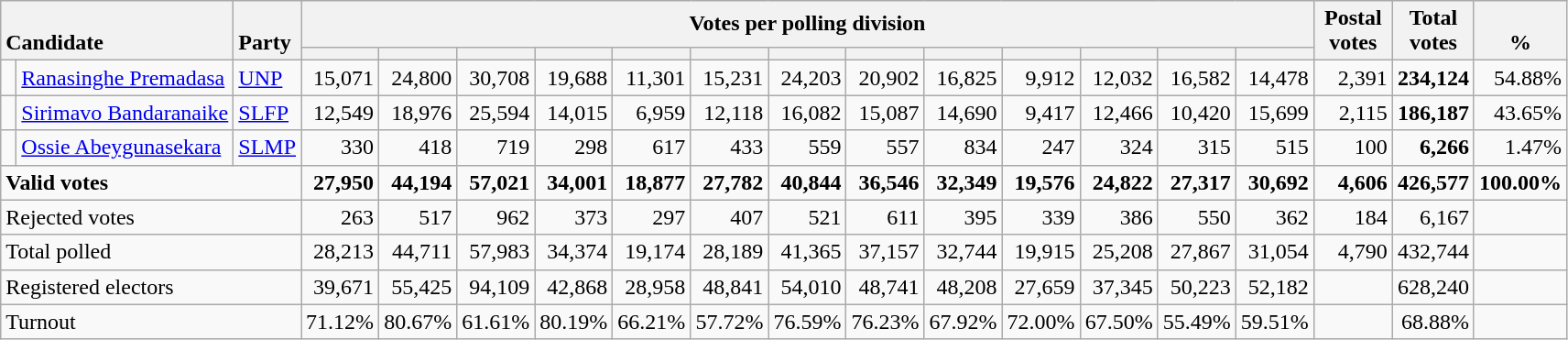<table class="wikitable" border="1" style="text-align:right;">
<tr>
<th style="text-align:left; vertical-align:bottom;" rowspan="2" colspan="2">Candidate</th>
<th rowspan="2" style="vertical-align:bottom; text-align:left; width:40px;">Party</th>
<th colspan=13>Votes per polling division</th>
<th rowspan="2" style="vertical-align:bottom; text-align:center; width:50px;">Postal<br>votes</th>
<th rowspan="2" style="vertical-align:bottom; text-align:center; width:50px;">Total votes</th>
<th rowspan="2" style="vertical-align:bottom; text-align:center; width:50px;">%</th>
</tr>
<tr>
<th></th>
<th></th>
<th></th>
<th></th>
<th></th>
<th></th>
<th></th>
<th></th>
<th></th>
<th></th>
<th></th>
<th></th>
<th></th>
</tr>
<tr>
<td bgcolor=> </td>
<td align=left><a href='#'>Ranasinghe Premadasa</a></td>
<td align=left><a href='#'>UNP</a></td>
<td>15,071</td>
<td>24,800</td>
<td>30,708</td>
<td>19,688</td>
<td>11,301</td>
<td>15,231</td>
<td>24,203</td>
<td>20,902</td>
<td>16,825</td>
<td>9,912</td>
<td>12,032</td>
<td>16,582</td>
<td>14,478</td>
<td>2,391</td>
<td><strong>234,124</strong></td>
<td>54.88%</td>
</tr>
<tr>
<td bgcolor=> </td>
<td align=left><a href='#'>Sirimavo Bandaranaike</a></td>
<td align=left><a href='#'>SLFP</a></td>
<td>12,549</td>
<td>18,976</td>
<td>25,594</td>
<td>14,015</td>
<td>6,959</td>
<td>12,118</td>
<td>16,082</td>
<td>15,087</td>
<td>14,690</td>
<td>9,417</td>
<td>12,466</td>
<td>10,420</td>
<td>15,699</td>
<td>2,115</td>
<td><strong>186,187</strong></td>
<td>43.65%</td>
</tr>
<tr>
<td bgcolor=> </td>
<td align=left><a href='#'>Ossie Abeygunasekara</a></td>
<td align=left><a href='#'>SLMP</a></td>
<td>330</td>
<td>418</td>
<td>719</td>
<td>298</td>
<td>617</td>
<td>433</td>
<td>559</td>
<td>557</td>
<td>834</td>
<td>247</td>
<td>324</td>
<td>315</td>
<td>515</td>
<td>100</td>
<td><strong>6,266</strong></td>
<td>1.47%</td>
</tr>
<tr>
<td align=left colspan=3><strong>Valid votes</strong></td>
<td><strong>27,950</strong></td>
<td><strong>44,194</strong></td>
<td><strong>57,021</strong></td>
<td><strong>34,001</strong></td>
<td><strong>18,877</strong></td>
<td><strong>27,782</strong></td>
<td><strong>40,844</strong></td>
<td><strong>36,546</strong></td>
<td><strong>32,349</strong></td>
<td><strong>19,576</strong></td>
<td><strong>24,822</strong></td>
<td><strong>27,317</strong></td>
<td><strong>30,692</strong></td>
<td><strong>4,606</strong></td>
<td><strong>426,577</strong></td>
<td><strong>100.00%</strong></td>
</tr>
<tr>
<td align=left colspan=3>Rejected votes</td>
<td>263</td>
<td>517</td>
<td>962</td>
<td>373</td>
<td>297</td>
<td>407</td>
<td>521</td>
<td>611</td>
<td>395</td>
<td>339</td>
<td>386</td>
<td>550</td>
<td>362</td>
<td>184</td>
<td>6,167</td>
<td></td>
</tr>
<tr>
<td align=left colspan=3>Total polled</td>
<td>28,213</td>
<td>44,711</td>
<td>57,983</td>
<td>34,374</td>
<td>19,174</td>
<td>28,189</td>
<td>41,365</td>
<td>37,157</td>
<td>32,744</td>
<td>19,915</td>
<td>25,208</td>
<td>27,867</td>
<td>31,054</td>
<td>4,790</td>
<td>432,744</td>
<td></td>
</tr>
<tr>
<td align=left colspan=3>Registered electors</td>
<td>39,671</td>
<td>55,425</td>
<td>94,109</td>
<td>42,868</td>
<td>28,958</td>
<td>48,841</td>
<td>54,010</td>
<td>48,741</td>
<td>48,208</td>
<td>27,659</td>
<td>37,345</td>
<td>50,223</td>
<td>52,182</td>
<td></td>
<td>628,240</td>
<td></td>
</tr>
<tr>
<td align=left colspan=3>Turnout</td>
<td>71.12%</td>
<td>80.67%</td>
<td>61.61%</td>
<td>80.19%</td>
<td>66.21%</td>
<td>57.72%</td>
<td>76.59%</td>
<td>76.23%</td>
<td>67.92%</td>
<td>72.00%</td>
<td>67.50%</td>
<td>55.49%</td>
<td>59.51%</td>
<td></td>
<td>68.88%</td>
<td></td>
</tr>
</table>
